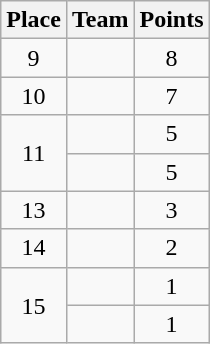<table class="wikitable" style="text-align:center; padding-bottom:0;">
<tr>
<th>Place</th>
<th style="text-align:left;">Team</th>
<th>Points</th>
</tr>
<tr>
<td>9</td>
<td align=left></td>
<td>8</td>
</tr>
<tr>
<td>10</td>
<td align=left></td>
<td>7</td>
</tr>
<tr>
<td rowspan=2>11</td>
<td align=left></td>
<td>5</td>
</tr>
<tr>
<td align=left></td>
<td>5</td>
</tr>
<tr>
<td>13</td>
<td align=left></td>
<td>3</td>
</tr>
<tr>
<td>14</td>
<td align=left></td>
<td>2</td>
</tr>
<tr>
<td rowspan=2>15</td>
<td align=left></td>
<td>1</td>
</tr>
<tr>
<td align=left></td>
<td>1</td>
</tr>
</table>
